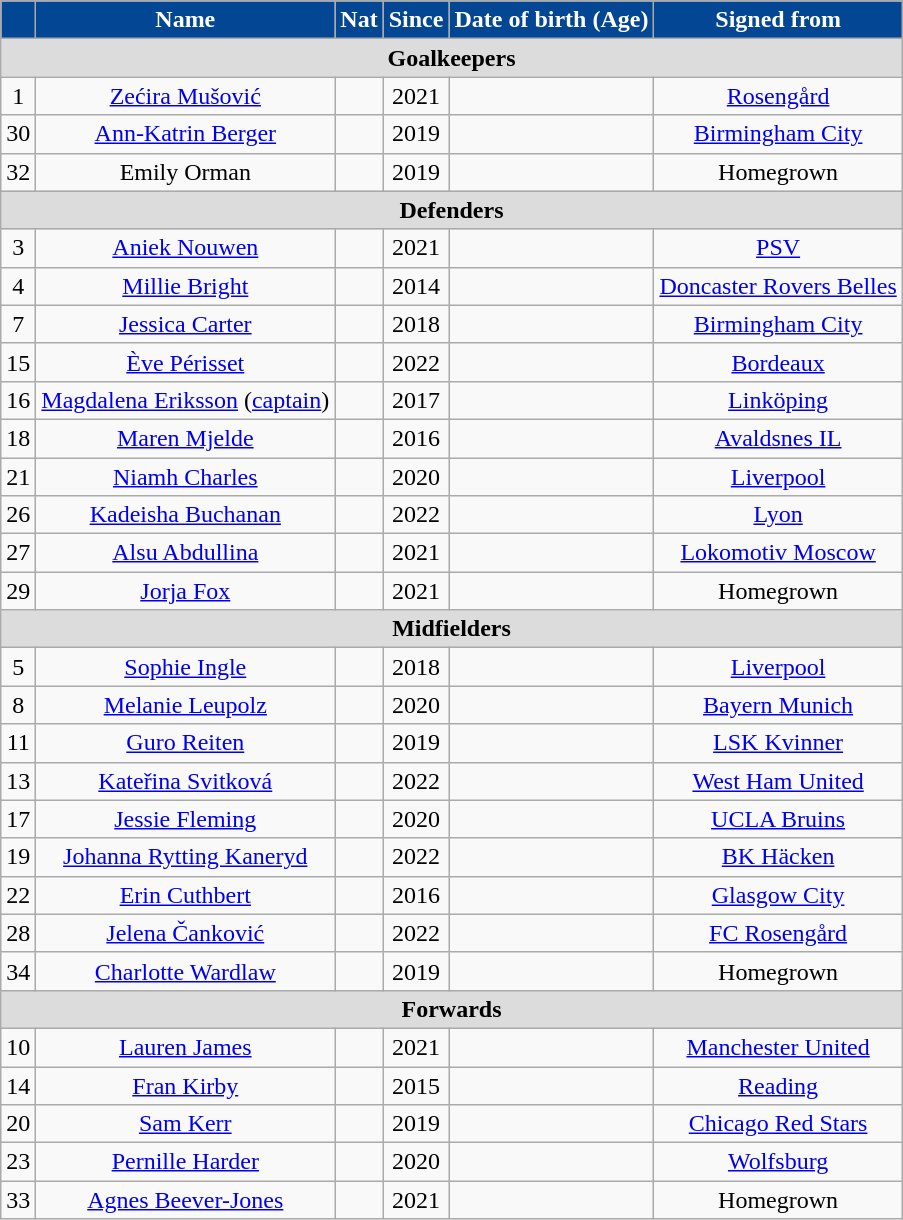<table class="wikitable sortable" style="text-align:center;">
<tr>
<th style="background:#034694; color:white; text-align:center;"></th>
<th style="background:#034694; color:white; text-align:center;">Name</th>
<th style="background:#034694; color:white; text-align:center;">Nat</th>
<th style="background:#034694; color:white; text-align:center;">Since</th>
<th style="background:#034694; color:white; text-align:center;">Date of birth (Age)</th>
<th style="background:#034694; color:white; text-align:center;">Signed from</th>
</tr>
<tr>
<th colspan="8" style="background:#dcdcdc; text-align:center;">Goalkeepers</th>
</tr>
<tr>
<td>1</td>
<td><a href='#'>Zećira Mušović</a></td>
<td></td>
<td>2021</td>
<td></td>
<td> <a href='#'>Rosengård</a></td>
</tr>
<tr>
<td>30</td>
<td><a href='#'>Ann-Katrin Berger</a></td>
<td></td>
<td>2019</td>
<td></td>
<td> <a href='#'>Birmingham City</a></td>
</tr>
<tr>
<td>32</td>
<td>Emily Orman</td>
<td></td>
<td>2019</td>
<td></td>
<td>Homegrown</td>
</tr>
<tr>
<th colspan="8" style="background:#dcdcdc; text-align:center;">Defenders</th>
</tr>
<tr>
<td>3</td>
<td><a href='#'>Aniek Nouwen</a></td>
<td></td>
<td>2021</td>
<td></td>
<td> <a href='#'>PSV</a></td>
</tr>
<tr>
<td>4</td>
<td><a href='#'>Millie Bright</a></td>
<td></td>
<td>2014</td>
<td></td>
<td> <a href='#'>Doncaster Rovers Belles</a></td>
</tr>
<tr>
<td>7</td>
<td><a href='#'>Jessica Carter</a></td>
<td></td>
<td>2018</td>
<td></td>
<td> <a href='#'>Birmingham City</a></td>
</tr>
<tr>
<td>15</td>
<td><a href='#'>Ève Périsset</a></td>
<td></td>
<td>2022</td>
<td></td>
<td> <a href='#'>Bordeaux</a></td>
</tr>
<tr>
<td>16</td>
<td><a href='#'>Magdalena Eriksson</a> (<a href='#'>captain</a>)</td>
<td></td>
<td>2017</td>
<td></td>
<td> <a href='#'>Linköping</a></td>
</tr>
<tr>
<td>18</td>
<td><a href='#'>Maren Mjelde</a></td>
<td></td>
<td>2016</td>
<td></td>
<td> <a href='#'>Avaldsnes IL</a></td>
</tr>
<tr>
<td>21</td>
<td><a href='#'>Niamh Charles</a></td>
<td></td>
<td>2020</td>
<td></td>
<td> <a href='#'>Liverpool</a></td>
</tr>
<tr>
<td>26</td>
<td><a href='#'>Kadeisha Buchanan</a></td>
<td></td>
<td>2022</td>
<td></td>
<td> <a href='#'>Lyon</a></td>
</tr>
<tr>
<td>27</td>
<td><a href='#'>Alsu Abdullina</a></td>
<td></td>
<td>2021</td>
<td></td>
<td> <a href='#'>Lokomotiv Moscow</a></td>
</tr>
<tr>
<td>29</td>
<td><a href='#'>Jorja Fox</a></td>
<td></td>
<td>2021</td>
<td></td>
<td>Homegrown</td>
</tr>
<tr>
<th colspan="8" style="background:#dcdcdc; text-align:center;">Midfielders</th>
</tr>
<tr>
<td>5</td>
<td><a href='#'>Sophie Ingle</a></td>
<td></td>
<td>2018</td>
<td></td>
<td> <a href='#'>Liverpool</a></td>
</tr>
<tr>
<td>8</td>
<td><a href='#'>Melanie Leupolz</a></td>
<td></td>
<td>2020</td>
<td></td>
<td> <a href='#'>Bayern Munich</a></td>
</tr>
<tr>
<td>11</td>
<td><a href='#'>Guro Reiten</a></td>
<td></td>
<td>2019</td>
<td></td>
<td> <a href='#'>LSK Kvinner</a></td>
</tr>
<tr>
<td>13</td>
<td><a href='#'>Kateřina Svitková</a></td>
<td></td>
<td>2022</td>
<td></td>
<td> <a href='#'>West Ham United</a></td>
</tr>
<tr>
<td>17</td>
<td><a href='#'>Jessie Fleming</a></td>
<td></td>
<td>2020</td>
<td></td>
<td> <a href='#'>UCLA Bruins</a></td>
</tr>
<tr>
<td>19</td>
<td><a href='#'>Johanna Rytting Kaneryd</a></td>
<td></td>
<td>2022</td>
<td></td>
<td> <a href='#'>BK Häcken</a></td>
</tr>
<tr>
<td>22</td>
<td><a href='#'>Erin Cuthbert</a></td>
<td></td>
<td>2016</td>
<td></td>
<td> <a href='#'>Glasgow City</a></td>
</tr>
<tr>
<td>28</td>
<td><a href='#'>Jelena Čanković</a></td>
<td></td>
<td>2022</td>
<td></td>
<td> <a href='#'>FC Rosengård</a></td>
</tr>
<tr>
<td>34</td>
<td><a href='#'>Charlotte Wardlaw</a></td>
<td></td>
<td>2019</td>
<td></td>
<td>Homegrown</td>
</tr>
<tr>
<th colspan="8" style="background:#dcdcdc; text-align:center;">Forwards</th>
</tr>
<tr>
<td>10</td>
<td><a href='#'>Lauren James</a></td>
<td></td>
<td>2021</td>
<td></td>
<td> <a href='#'>Manchester United</a></td>
</tr>
<tr>
<td>14</td>
<td><a href='#'>Fran Kirby</a></td>
<td></td>
<td>2015</td>
<td></td>
<td> <a href='#'>Reading</a></td>
</tr>
<tr>
<td>20</td>
<td><a href='#'>Sam Kerr</a></td>
<td></td>
<td>2019</td>
<td></td>
<td> <a href='#'>Chicago Red Stars</a></td>
</tr>
<tr>
<td>23</td>
<td><a href='#'>Pernille Harder</a></td>
<td></td>
<td>2020</td>
<td></td>
<td> <a href='#'>Wolfsburg</a></td>
</tr>
<tr>
<td>33</td>
<td><a href='#'>Agnes Beever-Jones</a></td>
<td></td>
<td>2021</td>
<td></td>
<td>Homegrown</td>
</tr>
</table>
